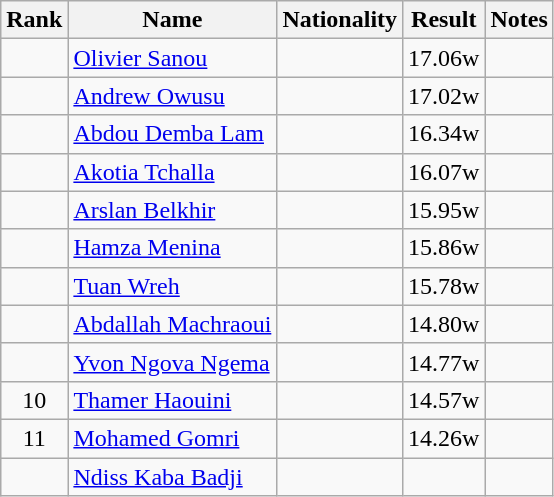<table class="wikitable sortable" style="text-align:center">
<tr>
<th>Rank</th>
<th>Name</th>
<th>Nationality</th>
<th>Result</th>
<th>Notes</th>
</tr>
<tr>
<td></td>
<td align=left><a href='#'>Olivier Sanou</a></td>
<td align=left></td>
<td>17.06w</td>
<td></td>
</tr>
<tr>
<td></td>
<td align=left><a href='#'>Andrew Owusu</a></td>
<td align=left></td>
<td>17.02w</td>
<td></td>
</tr>
<tr>
<td></td>
<td align=left><a href='#'>Abdou Demba Lam</a></td>
<td align=left></td>
<td>16.34w</td>
<td></td>
</tr>
<tr>
<td></td>
<td align=left><a href='#'>Akotia Tchalla</a></td>
<td align=left></td>
<td>16.07w</td>
<td></td>
</tr>
<tr>
<td></td>
<td align=left><a href='#'>Arslan Belkhir</a></td>
<td align=left></td>
<td>15.95w</td>
<td></td>
</tr>
<tr>
<td></td>
<td align=left><a href='#'>Hamza Menina</a></td>
<td align=left></td>
<td>15.86w</td>
<td></td>
</tr>
<tr>
<td></td>
<td align=left><a href='#'>Tuan Wreh</a></td>
<td align=left></td>
<td>15.78w</td>
<td></td>
</tr>
<tr>
<td></td>
<td align=left><a href='#'>Abdallah Machraoui</a></td>
<td align=left></td>
<td>14.80w</td>
<td></td>
</tr>
<tr>
<td></td>
<td align=left><a href='#'>Yvon Ngova Ngema</a></td>
<td align=left></td>
<td>14.77w</td>
<td></td>
</tr>
<tr>
<td>10</td>
<td align=left><a href='#'>Thamer Haouini</a></td>
<td align=left></td>
<td>14.57w</td>
<td></td>
</tr>
<tr>
<td>11</td>
<td align=left><a href='#'>Mohamed Gomri</a></td>
<td align=left></td>
<td>14.26w</td>
<td></td>
</tr>
<tr>
<td></td>
<td align=left><a href='#'>Ndiss Kaba Badji</a></td>
<td align=left></td>
<td></td>
<td></td>
</tr>
</table>
